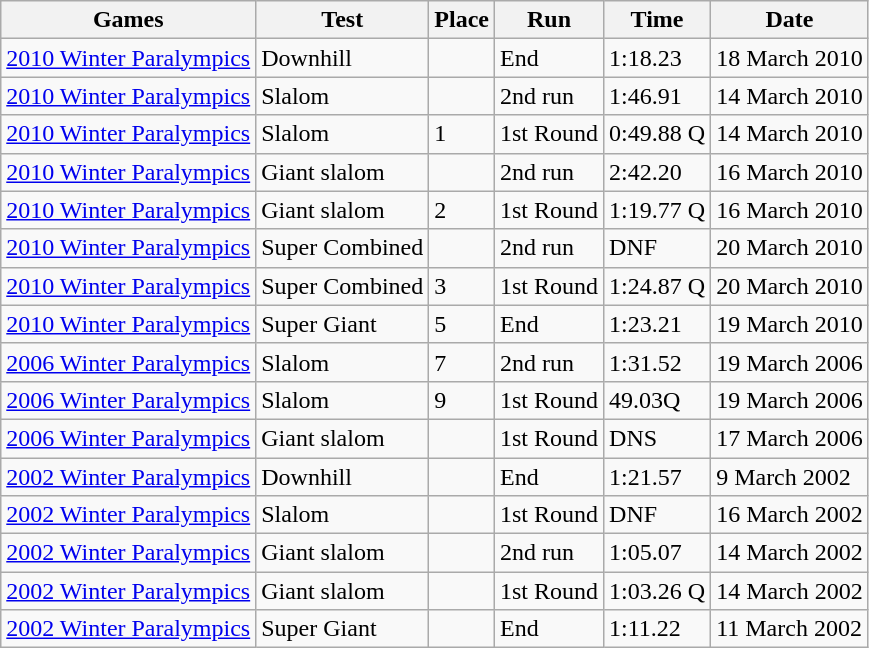<table class="wikitable sortable">
<tr>
<th>Games</th>
<th>Test</th>
<th>Place</th>
<th>Run</th>
<th>Time</th>
<th>Date</th>
</tr>
<tr>
<td><a href='#'>2010 Winter Paralympics</a></td>
<td>Downhill</td>
<td></td>
<td>End</td>
<td>1:18.23</td>
<td>18 March 2010</td>
</tr>
<tr>
<td><a href='#'>2010 Winter Paralympics</a></td>
<td>Slalom</td>
<td></td>
<td>2nd run</td>
<td>1:46.91</td>
<td>14 March 2010</td>
</tr>
<tr>
<td><a href='#'>2010 Winter Paralympics</a></td>
<td>Slalom</td>
<td>1</td>
<td>1st Round</td>
<td>0:49.88 Q</td>
<td>14 March 2010</td>
</tr>
<tr>
<td><a href='#'>2010 Winter Paralympics</a></td>
<td>Giant slalom</td>
<td></td>
<td>2nd run</td>
<td>2:42.20</td>
<td>16 March 2010</td>
</tr>
<tr>
<td><a href='#'>2010 Winter Paralympics</a></td>
<td>Giant slalom</td>
<td>2</td>
<td>1st Round</td>
<td>1:19.77 Q</td>
<td>16 March 2010</td>
</tr>
<tr>
<td><a href='#'>2010 Winter Paralympics</a></td>
<td>Super Combined</td>
<td></td>
<td>2nd run</td>
<td>DNF</td>
<td>20 March 2010</td>
</tr>
<tr>
<td><a href='#'>2010 Winter Paralympics</a></td>
<td>Super Combined</td>
<td>3</td>
<td>1st Round</td>
<td>1:24.87 Q</td>
<td>20 March 2010</td>
</tr>
<tr>
<td><a href='#'>2010 Winter Paralympics</a></td>
<td>Super Giant</td>
<td>5</td>
<td>End</td>
<td>1:23.21</td>
<td>19 March 2010</td>
</tr>
<tr>
<td><a href='#'>2006 Winter Paralympics</a></td>
<td>Slalom</td>
<td>7</td>
<td>2nd run</td>
<td>1:31.52</td>
<td>19 March 2006</td>
</tr>
<tr>
<td><a href='#'>2006 Winter Paralympics</a></td>
<td>Slalom</td>
<td>9</td>
<td>1st Round</td>
<td>49.03Q</td>
<td>19 March 2006</td>
</tr>
<tr>
<td><a href='#'>2006 Winter Paralympics</a></td>
<td>Giant slalom</td>
<td></td>
<td>1st Round</td>
<td>DNS</td>
<td>17 March 2006</td>
</tr>
<tr>
<td><a href='#'>2002 Winter Paralympics</a></td>
<td>Downhill</td>
<td></td>
<td>End</td>
<td>1:21.57</td>
<td>9 March 2002</td>
</tr>
<tr>
<td><a href='#'>2002 Winter Paralympics</a></td>
<td>Slalom</td>
<td></td>
<td>1st Round</td>
<td>DNF</td>
<td>16 March 2002</td>
</tr>
<tr>
<td><a href='#'>2002 Winter Paralympics</a></td>
<td>Giant slalom</td>
<td></td>
<td>2nd run</td>
<td>1:05.07</td>
<td>14 March 2002</td>
</tr>
<tr>
<td><a href='#'>2002 Winter Paralympics</a></td>
<td>Giant slalom</td>
<td></td>
<td>1st Round</td>
<td>1:03.26 Q</td>
<td>14 March 2002</td>
</tr>
<tr>
<td><a href='#'>2002 Winter Paralympics</a></td>
<td>Super Giant</td>
<td></td>
<td>End</td>
<td>1:11.22</td>
<td>11 March 2002</td>
</tr>
</table>
